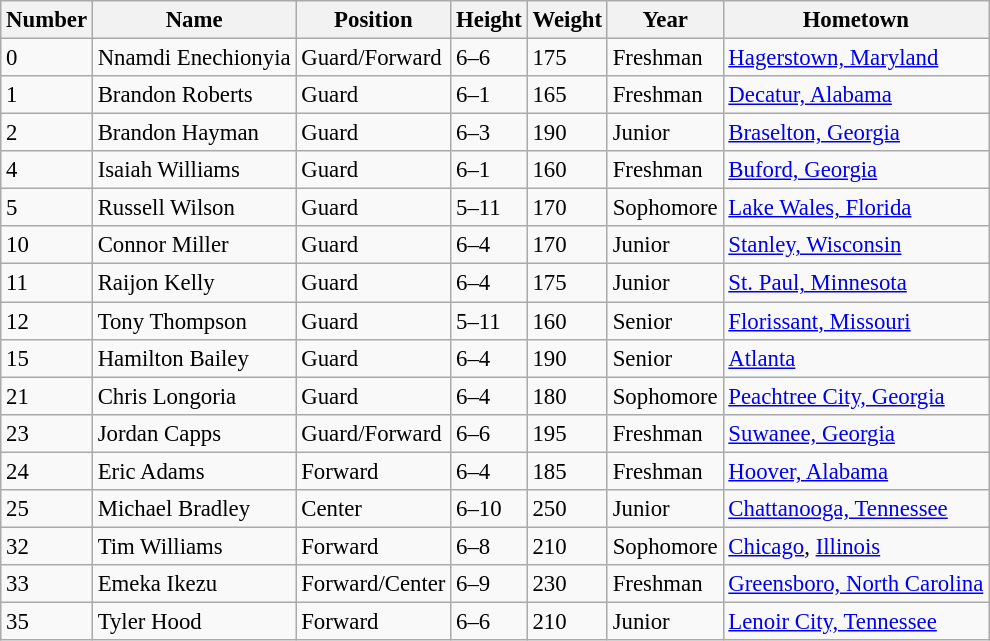<table class="wikitable sortable" style="font-size: 95%;">
<tr>
<th>Number</th>
<th>Name</th>
<th>Position</th>
<th>Height</th>
<th>Weight</th>
<th>Year</th>
<th>Hometown</th>
</tr>
<tr>
<td>0</td>
<td>Nnamdi Enechionyia</td>
<td>Guard/Forward</td>
<td>6–6</td>
<td>175</td>
<td>Freshman</td>
<td><a href='#'>Hagerstown, Maryland</a></td>
</tr>
<tr>
<td>1</td>
<td>Brandon Roberts</td>
<td>Guard</td>
<td>6–1</td>
<td>165</td>
<td>Freshman</td>
<td><a href='#'>Decatur, Alabama</a></td>
</tr>
<tr>
<td>2</td>
<td>Brandon Hayman</td>
<td>Guard</td>
<td>6–3</td>
<td>190</td>
<td>Junior</td>
<td><a href='#'>Braselton, Georgia</a></td>
</tr>
<tr>
<td>4</td>
<td>Isaiah Williams</td>
<td>Guard</td>
<td>6–1</td>
<td>160</td>
<td>Freshman</td>
<td><a href='#'>Buford, Georgia</a></td>
</tr>
<tr>
<td>5</td>
<td>Russell Wilson</td>
<td>Guard</td>
<td>5–11</td>
<td>170</td>
<td>Sophomore</td>
<td><a href='#'>Lake Wales, Florida</a></td>
</tr>
<tr>
<td>10</td>
<td>Connor Miller</td>
<td>Guard</td>
<td>6–4</td>
<td>170</td>
<td>Junior</td>
<td><a href='#'>Stanley, Wisconsin</a></td>
</tr>
<tr>
<td>11</td>
<td>Raijon Kelly</td>
<td>Guard</td>
<td>6–4</td>
<td>175</td>
<td>Junior</td>
<td><a href='#'>St. Paul, Minnesota</a></td>
</tr>
<tr>
<td>12</td>
<td>Tony Thompson</td>
<td>Guard</td>
<td>5–11</td>
<td>160</td>
<td>Senior</td>
<td><a href='#'>Florissant, Missouri</a></td>
</tr>
<tr>
<td>15</td>
<td>Hamilton Bailey</td>
<td>Guard</td>
<td>6–4</td>
<td>190</td>
<td>Senior</td>
<td><a href='#'>Atlanta</a></td>
</tr>
<tr>
<td>21</td>
<td>Chris Longoria</td>
<td>Guard</td>
<td>6–4</td>
<td>180</td>
<td>Sophomore</td>
<td><a href='#'>Peachtree City, Georgia</a></td>
</tr>
<tr>
<td>23</td>
<td>Jordan Capps</td>
<td>Guard/Forward</td>
<td>6–6</td>
<td>195</td>
<td>Freshman</td>
<td><a href='#'>Suwanee, Georgia</a></td>
</tr>
<tr>
<td>24</td>
<td>Eric Adams</td>
<td>Forward</td>
<td>6–4</td>
<td>185</td>
<td>Freshman</td>
<td><a href='#'>Hoover, Alabama</a></td>
</tr>
<tr>
<td>25</td>
<td>Michael Bradley</td>
<td>Center</td>
<td>6–10</td>
<td>250</td>
<td>Junior</td>
<td><a href='#'>Chattanooga, Tennessee</a></td>
</tr>
<tr>
<td>32</td>
<td>Tim Williams</td>
<td>Forward</td>
<td>6–8</td>
<td>210</td>
<td>Sophomore</td>
<td><a href='#'>Chicago</a>, <a href='#'>Illinois</a></td>
</tr>
<tr>
<td>33</td>
<td>Emeka Ikezu</td>
<td>Forward/Center</td>
<td>6–9</td>
<td>230</td>
<td>Freshman</td>
<td><a href='#'>Greensboro, North Carolina</a></td>
</tr>
<tr>
<td>35</td>
<td>Tyler Hood</td>
<td>Forward</td>
<td>6–6</td>
<td>210</td>
<td>Junior</td>
<td><a href='#'>Lenoir City, Tennessee</a></td>
</tr>
</table>
